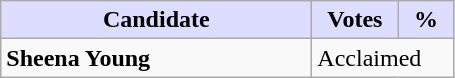<table class="wikitable">
<tr>
<th style="background:#ddf; width:200px;">Candidate</th>
<th style="background:#ddf; width:50px;">Votes</th>
<th style="background:#ddf; width:30px;">%</th>
</tr>
<tr>
<td><strong>Sheena Young</strong></td>
<td colspan="2">Acclaimed</td>
</tr>
</table>
